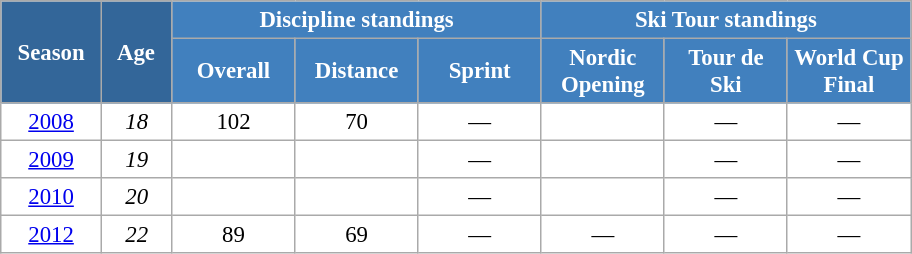<table class="wikitable" style="font-size:95%; text-align:center; border:grey solid 1px; border-collapse:collapse; background:#ffffff;">
<tr>
<th style="background-color:#369; color:white; width:60px;" rowspan="2"> Season </th>
<th style="background-color:#369; color:white; width:40px;" rowspan="2"> Age </th>
<th style="background-color:#4180be; color:white;" colspan="3">Discipline standings</th>
<th style="background-color:#4180be; color:white;" colspan="3">Ski Tour standings</th>
</tr>
<tr>
<th style="background-color:#4180be; color:white; width:75px;">Overall</th>
<th style="background-color:#4180be; color:white; width:75px;">Distance</th>
<th style="background-color:#4180be; color:white; width:75px;">Sprint</th>
<th style="background-color:#4180be; color:white; width:75px;">Nordic<br>Opening</th>
<th style="background-color:#4180be; color:white; width:75px;">Tour de<br>Ski</th>
<th style="background-color:#4180be; color:white; width:75px;">World Cup<br>Final</th>
</tr>
<tr>
<td><a href='#'>2008</a></td>
<td><em>18</em></td>
<td>102</td>
<td>70</td>
<td>—</td>
<td></td>
<td>—</td>
<td>—</td>
</tr>
<tr>
<td><a href='#'>2009</a></td>
<td><em>19</em></td>
<td></td>
<td></td>
<td>—</td>
<td></td>
<td>—</td>
<td>—</td>
</tr>
<tr>
<td><a href='#'>2010</a></td>
<td><em>20</em></td>
<td></td>
<td></td>
<td>—</td>
<td></td>
<td>—</td>
<td>—</td>
</tr>
<tr>
<td><a href='#'>2012</a></td>
<td><em>22</em></td>
<td>89</td>
<td>69</td>
<td>—</td>
<td>—</td>
<td>—</td>
<td>—</td>
</tr>
</table>
